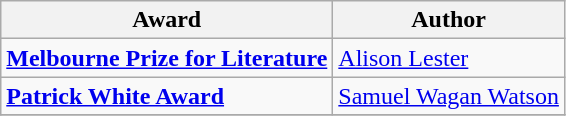<table class="wikitable">
<tr>
<th>Award</th>
<th>Author</th>
</tr>
<tr>
<td><strong><a href='#'>Melbourne Prize for Literature</a></strong></td>
<td><a href='#'>Alison Lester</a></td>
</tr>
<tr>
<td><strong><a href='#'>Patrick White Award</a></strong></td>
<td><a href='#'>Samuel Wagan Watson</a></td>
</tr>
<tr>
</tr>
</table>
